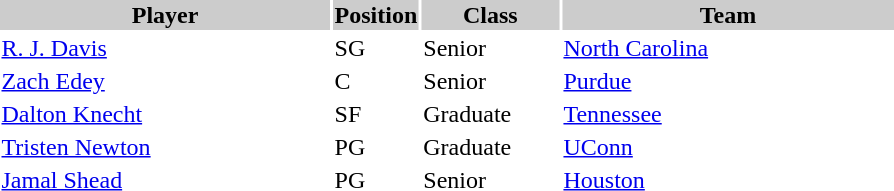<table style="width:600px" "border:'1' 'solid' 'gray'">
<tr>
<th style="background:#ccc; width:40%;">Player</th>
<th style="background:#ccc; width:4%;">Position</th>
<th style="background:#ccc; width:16%;">Class</th>
<th style="background:#ccc; width:40%;">Team</th>
</tr>
<tr>
<td><a href='#'>R. J. Davis</a></td>
<td>SG</td>
<td>Senior</td>
<td><a href='#'>North Carolina</a></td>
</tr>
<tr>
<td><a href='#'>Zach Edey</a></td>
<td>C</td>
<td>Senior</td>
<td><a href='#'>Purdue</a></td>
</tr>
<tr>
<td><a href='#'>Dalton Knecht</a></td>
<td>SF</td>
<td>Graduate</td>
<td><a href='#'>Tennessee</a></td>
</tr>
<tr>
<td><a href='#'>Tristen Newton</a></td>
<td>PG</td>
<td>Graduate</td>
<td><a href='#'>UConn</a></td>
</tr>
<tr>
<td><a href='#'>Jamal Shead</a></td>
<td>PG</td>
<td>Senior</td>
<td><a href='#'>Houston</a></td>
</tr>
</table>
